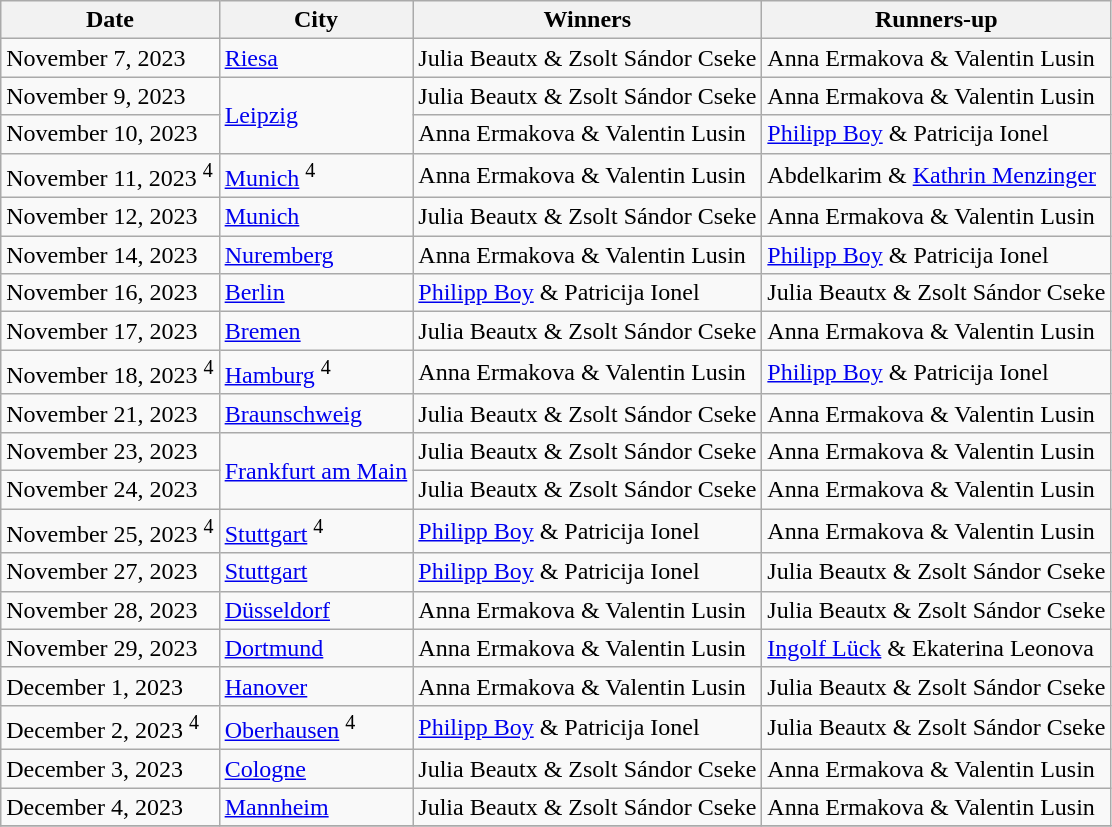<table class="wikitable">
<tr>
<th>Date</th>
<th>City</th>
<th>Winners</th>
<th>Runners-up</th>
</tr>
<tr>
<td>November 7, 2023</td>
<td><a href='#'>Riesa</a></td>
<td>Julia Beautx & Zsolt Sándor Cseke</td>
<td>Anna Ermakova & Valentin Lusin</td>
</tr>
<tr>
<td>November 9, 2023</td>
<td rowspan="2"><a href='#'>Leipzig</a></td>
<td>Julia Beautx & Zsolt Sándor Cseke</td>
<td>Anna Ermakova & Valentin Lusin</td>
</tr>
<tr>
<td>November 10, 2023</td>
<td>Anna Ermakova & Valentin Lusin</td>
<td><a href='#'>Philipp Boy</a> & Patricija Ionel</td>
</tr>
<tr>
<td>November 11, 2023 <sup>4</sup></td>
<td><a href='#'>Munich</a> <sup>4</sup></td>
<td>Anna Ermakova & Valentin Lusin</td>
<td>Abdelkarim & <a href='#'>Kathrin Menzinger</a></td>
</tr>
<tr>
<td>November 12, 2023</td>
<td><a href='#'>Munich</a></td>
<td>Julia Beautx & Zsolt Sándor Cseke</td>
<td>Anna Ermakova & Valentin Lusin</td>
</tr>
<tr>
<td>November 14, 2023</td>
<td><a href='#'>Nuremberg</a></td>
<td>Anna Ermakova & Valentin Lusin</td>
<td><a href='#'>Philipp Boy</a> & Patricija Ionel</td>
</tr>
<tr>
<td>November 16, 2023</td>
<td><a href='#'>Berlin</a></td>
<td><a href='#'>Philipp Boy</a> & Patricija Ionel</td>
<td>Julia Beautx & Zsolt Sándor Cseke</td>
</tr>
<tr>
<td>November 17, 2023</td>
<td><a href='#'>Bremen</a></td>
<td>Julia Beautx & Zsolt Sándor Cseke</td>
<td>Anna Ermakova & Valentin Lusin</td>
</tr>
<tr>
<td>November 18, 2023 <sup>4</sup></td>
<td><a href='#'>Hamburg</a> <sup>4</sup></td>
<td>Anna Ermakova & Valentin Lusin</td>
<td><a href='#'>Philipp Boy</a> & Patricija Ionel</td>
</tr>
<tr>
<td>November 21, 2023</td>
<td><a href='#'>Braunschweig</a></td>
<td>Julia Beautx & Zsolt Sándor Cseke</td>
<td>Anna Ermakova & Valentin Lusin</td>
</tr>
<tr>
<td>November 23, 2023</td>
<td rowspan="2"><a href='#'>Frankfurt am Main</a></td>
<td>Julia Beautx & Zsolt Sándor Cseke</td>
<td>Anna Ermakova & Valentin Lusin</td>
</tr>
<tr>
<td>November 24, 2023</td>
<td>Julia Beautx & Zsolt Sándor Cseke</td>
<td>Anna Ermakova & Valentin Lusin</td>
</tr>
<tr>
<td>November 25, 2023 <sup>4</sup></td>
<td><a href='#'>Stuttgart</a> <sup>4</sup></td>
<td><a href='#'>Philipp Boy</a> & Patricija Ionel</td>
<td>Anna Ermakova & Valentin Lusin</td>
</tr>
<tr>
<td>November 27, 2023</td>
<td><a href='#'>Stuttgart</a></td>
<td><a href='#'>Philipp Boy</a> & Patricija Ionel</td>
<td>Julia Beautx & Zsolt Sándor Cseke</td>
</tr>
<tr>
<td>November 28, 2023</td>
<td><a href='#'>Düsseldorf</a></td>
<td>Anna Ermakova & Valentin Lusin</td>
<td>Julia Beautx & Zsolt Sándor Cseke</td>
</tr>
<tr>
<td>November 29, 2023</td>
<td><a href='#'>Dortmund</a></td>
<td>Anna Ermakova & Valentin Lusin</td>
<td><a href='#'>Ingolf Lück</a> & Ekaterina Leonova</td>
</tr>
<tr>
<td>December 1, 2023</td>
<td><a href='#'>Hanover</a></td>
<td>Anna Ermakova & Valentin Lusin</td>
<td>Julia Beautx & Zsolt Sándor Cseke</td>
</tr>
<tr>
<td>December 2, 2023 <sup>4</sup></td>
<td><a href='#'>Oberhausen</a> <sup>4</sup></td>
<td><a href='#'>Philipp Boy</a> & Patricija Ionel</td>
<td>Julia Beautx & Zsolt Sándor Cseke</td>
</tr>
<tr>
<td>December 3, 2023</td>
<td><a href='#'>Cologne</a></td>
<td>Julia Beautx & Zsolt Sándor Cseke</td>
<td>Anna Ermakova & Valentin Lusin</td>
</tr>
<tr>
<td>December 4, 2023</td>
<td><a href='#'>Mannheim</a></td>
<td>Julia Beautx & Zsolt Sándor Cseke</td>
<td>Anna Ermakova & Valentin Lusin</td>
</tr>
<tr>
</tr>
</table>
